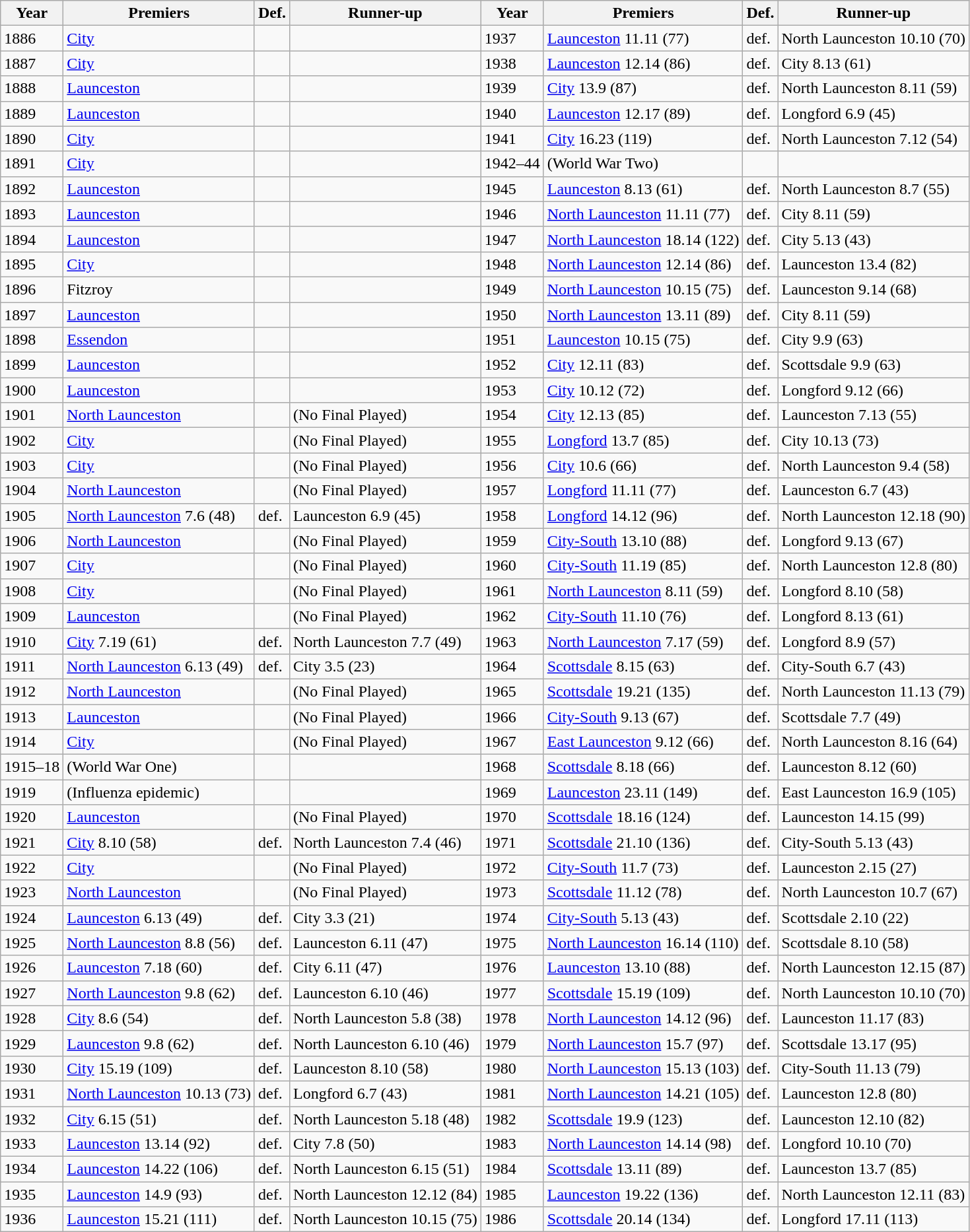<table class="wikitable">
<tr>
<th>Year</th>
<th>Premiers</th>
<th>Def.</th>
<th>Runner-up</th>
<th>Year</th>
<th>Premiers</th>
<th>Def.</th>
<th>Runner-up</th>
</tr>
<tr>
<td>1886</td>
<td><a href='#'>City</a></td>
<td></td>
<td></td>
<td>1937</td>
<td><a href='#'>Launceston</a> 11.11 (77)</td>
<td>def.</td>
<td>North Launceston 10.10 (70)</td>
</tr>
<tr>
<td>1887</td>
<td><a href='#'>City</a></td>
<td></td>
<td></td>
<td>1938</td>
<td><a href='#'>Launceston</a> 12.14 (86)</td>
<td>def.</td>
<td>City 8.13 (61)</td>
</tr>
<tr>
<td>1888</td>
<td><a href='#'>Launceston</a></td>
<td></td>
<td></td>
<td>1939</td>
<td><a href='#'>City</a> 13.9 (87)</td>
<td>def.</td>
<td>North Launceston 8.11 (59)</td>
</tr>
<tr>
<td>1889</td>
<td><a href='#'>Launceston</a></td>
<td></td>
<td></td>
<td>1940</td>
<td><a href='#'>Launceston</a> 12.17 (89)</td>
<td>def.</td>
<td>Longford 6.9 (45)</td>
</tr>
<tr>
<td>1890</td>
<td><a href='#'>City</a></td>
<td></td>
<td></td>
<td>1941</td>
<td><a href='#'>City</a> 16.23 (119)</td>
<td>def.</td>
<td>North Launceston 7.12 (54)</td>
</tr>
<tr>
<td>1891</td>
<td><a href='#'>City</a></td>
<td></td>
<td></td>
<td>1942–44</td>
<td>(World War Two)</td>
<td></td>
<td></td>
</tr>
<tr>
<td>1892</td>
<td><a href='#'>Launceston</a></td>
<td></td>
<td></td>
<td>1945</td>
<td><a href='#'>Launceston</a> 8.13 (61)</td>
<td>def.</td>
<td>North Launceston 8.7 (55)</td>
</tr>
<tr>
<td>1893</td>
<td><a href='#'>Launceston</a></td>
<td></td>
<td></td>
<td>1946</td>
<td><a href='#'>North Launceston</a> 11.11 (77)</td>
<td>def.</td>
<td>City 8.11 (59)</td>
</tr>
<tr>
<td>1894</td>
<td><a href='#'>Launceston</a></td>
<td></td>
<td></td>
<td>1947</td>
<td><a href='#'>North Launceston</a> 18.14 (122)</td>
<td>def.</td>
<td>City 5.13 (43)</td>
</tr>
<tr>
<td>1895</td>
<td><a href='#'>City</a></td>
<td></td>
<td></td>
<td>1948</td>
<td><a href='#'>North Launceston</a> 12.14 (86)</td>
<td>def.</td>
<td>Launceston 13.4 (82)</td>
</tr>
<tr>
<td>1896</td>
<td>Fitzroy</td>
<td></td>
<td></td>
<td>1949</td>
<td><a href='#'>North Launceston</a> 10.15 (75)</td>
<td>def.</td>
<td>Launceston 9.14 (68)</td>
</tr>
<tr>
<td>1897</td>
<td><a href='#'>Launceston</a></td>
<td></td>
<td></td>
<td>1950</td>
<td><a href='#'>North Launceston</a> 13.11 (89)</td>
<td>def.</td>
<td>City 8.11 (59)</td>
</tr>
<tr>
<td>1898</td>
<td><a href='#'>Essendon</a></td>
<td></td>
<td></td>
<td>1951</td>
<td><a href='#'>Launceston</a> 10.15 (75)</td>
<td>def.</td>
<td>City 9.9 (63)</td>
</tr>
<tr>
<td>1899</td>
<td><a href='#'>Launceston</a></td>
<td></td>
<td></td>
<td>1952</td>
<td><a href='#'>City</a> 12.11 (83)</td>
<td>def.</td>
<td>Scottsdale 9.9 (63)</td>
</tr>
<tr>
<td>1900</td>
<td><a href='#'>Launceston</a></td>
<td></td>
<td></td>
<td>1953</td>
<td><a href='#'>City</a> 10.12 (72)</td>
<td>def.</td>
<td>Longford 9.12 (66)</td>
</tr>
<tr>
<td>1901</td>
<td><a href='#'>North Launceston</a></td>
<td></td>
<td>(No Final Played)</td>
<td>1954</td>
<td><a href='#'>City</a> 12.13 (85)</td>
<td>def.</td>
<td>Launceston 7.13 (55)</td>
</tr>
<tr>
<td>1902</td>
<td><a href='#'>City</a></td>
<td></td>
<td>(No Final Played)</td>
<td>1955</td>
<td><a href='#'>Longford</a> 13.7 (85)</td>
<td>def.</td>
<td>City 10.13 (73)</td>
</tr>
<tr>
<td>1903</td>
<td><a href='#'>City</a></td>
<td></td>
<td>(No Final Played)</td>
<td>1956</td>
<td><a href='#'>City</a> 10.6 (66)</td>
<td>def.</td>
<td>North Launceston 9.4 (58)</td>
</tr>
<tr>
<td>1904</td>
<td><a href='#'>North Launceston</a></td>
<td></td>
<td>(No Final Played)</td>
<td>1957</td>
<td><a href='#'>Longford</a> 11.11 (77)</td>
<td>def.</td>
<td>Launceston 6.7 (43)</td>
</tr>
<tr>
<td>1905</td>
<td><a href='#'>North Launceston</a> 7.6 (48)</td>
<td>def.</td>
<td>Launceston 6.9 (45)</td>
<td>1958</td>
<td><a href='#'>Longford</a> 14.12 (96)</td>
<td>def.</td>
<td>North Launceston 12.18 (90)</td>
</tr>
<tr>
<td>1906</td>
<td><a href='#'>North Launceston</a></td>
<td></td>
<td>(No Final Played)</td>
<td>1959</td>
<td><a href='#'>City-South</a> 13.10 (88)</td>
<td>def.</td>
<td>Longford 9.13 (67)</td>
</tr>
<tr>
<td>1907</td>
<td><a href='#'>City</a></td>
<td></td>
<td>(No Final Played)</td>
<td>1960</td>
<td><a href='#'>City-South</a> 11.19 (85)</td>
<td>def.</td>
<td>North Launceston 12.8 (80)</td>
</tr>
<tr>
<td>1908</td>
<td><a href='#'>City</a></td>
<td></td>
<td>(No Final Played)</td>
<td>1961</td>
<td><a href='#'>North Launceston</a> 8.11 (59)</td>
<td>def.</td>
<td>Longford 8.10 (58)</td>
</tr>
<tr>
<td>1909</td>
<td><a href='#'>Launceston</a></td>
<td></td>
<td>(No Final Played)</td>
<td>1962</td>
<td><a href='#'>City-South</a> 11.10 (76)</td>
<td>def.</td>
<td>Longford 8.13 (61)</td>
</tr>
<tr>
<td>1910</td>
<td><a href='#'>City</a> 7.19 (61)</td>
<td>def.</td>
<td>North Launceston 7.7 (49)</td>
<td>1963</td>
<td><a href='#'>North Launceston</a> 7.17 (59)</td>
<td>def.</td>
<td>Longford 8.9 (57)</td>
</tr>
<tr>
<td>1911</td>
<td><a href='#'>North Launceston</a> 6.13 (49)</td>
<td>def.</td>
<td>City 3.5 (23)</td>
<td>1964</td>
<td><a href='#'>Scottsdale</a> 8.15 (63)</td>
<td>def.</td>
<td>City-South 6.7 (43)</td>
</tr>
<tr>
<td>1912</td>
<td><a href='#'>North Launceston</a></td>
<td></td>
<td>(No Final Played)</td>
<td>1965</td>
<td><a href='#'>Scottsdale</a> 19.21 (135)</td>
<td>def.</td>
<td>North Launceston 11.13 (79)</td>
</tr>
<tr>
<td>1913</td>
<td><a href='#'>Launceston</a></td>
<td></td>
<td>(No Final Played)</td>
<td>1966</td>
<td><a href='#'>City-South</a> 9.13 (67)</td>
<td>def.</td>
<td>Scottsdale 7.7 (49)</td>
</tr>
<tr>
<td>1914</td>
<td><a href='#'>City</a></td>
<td></td>
<td>(No Final Played)</td>
<td>1967</td>
<td><a href='#'>East Launceston</a> 9.12 (66)</td>
<td>def.</td>
<td>North Launceston 8.16 (64)</td>
</tr>
<tr>
<td>1915–18</td>
<td>(World War One)</td>
<td></td>
<td></td>
<td>1968</td>
<td><a href='#'>Scottsdale</a> 8.18 (66)</td>
<td>def.</td>
<td>Launceston 8.12 (60)</td>
</tr>
<tr>
<td>1919</td>
<td>(Influenza epidemic)</td>
<td></td>
<td></td>
<td>1969</td>
<td><a href='#'>Launceston</a> 23.11 (149)</td>
<td>def.</td>
<td>East Launceston 16.9 (105)</td>
</tr>
<tr>
<td>1920</td>
<td><a href='#'>Launceston</a></td>
<td></td>
<td>(No Final Played)</td>
<td>1970</td>
<td><a href='#'>Scottsdale</a> 18.16 (124)</td>
<td>def.</td>
<td>Launceston 14.15 (99)</td>
</tr>
<tr>
<td>1921</td>
<td><a href='#'>City</a> 8.10 (58)</td>
<td>def.</td>
<td>North Launceston 7.4 (46)</td>
<td>1971</td>
<td><a href='#'>Scottsdale</a> 21.10 (136)</td>
<td>def.</td>
<td>City-South 5.13 (43)</td>
</tr>
<tr>
<td>1922</td>
<td><a href='#'>City</a></td>
<td></td>
<td>(No Final Played)</td>
<td>1972</td>
<td><a href='#'>City-South</a> 11.7 (73)</td>
<td>def.</td>
<td>Launceston 2.15 (27)</td>
</tr>
<tr>
<td>1923</td>
<td><a href='#'>North Launceston</a></td>
<td></td>
<td>(No Final Played)</td>
<td>1973</td>
<td><a href='#'>Scottsdale</a> 11.12 (78)</td>
<td>def.</td>
<td>North Launceston 10.7 (67)</td>
</tr>
<tr>
<td>1924</td>
<td><a href='#'>Launceston</a> 6.13 (49)</td>
<td>def.</td>
<td>City 3.3 (21)</td>
<td>1974</td>
<td><a href='#'>City-South</a> 5.13 (43)</td>
<td>def.</td>
<td>Scottsdale 2.10 (22)</td>
</tr>
<tr>
<td>1925</td>
<td><a href='#'>North Launceston</a> 8.8 (56)</td>
<td>def.</td>
<td>Launceston 6.11 (47)</td>
<td>1975</td>
<td><a href='#'>North Launceston</a> 16.14 (110)</td>
<td>def.</td>
<td>Scottsdale 8.10 (58)</td>
</tr>
<tr>
<td>1926</td>
<td><a href='#'>Launceston</a> 7.18 (60)</td>
<td>def.</td>
<td>City 6.11 (47)</td>
<td>1976</td>
<td><a href='#'>Launceston</a> 13.10 (88)</td>
<td>def.</td>
<td>North Launceston 12.15 (87)</td>
</tr>
<tr>
<td>1927</td>
<td><a href='#'>North Launceston</a> 9.8 (62)</td>
<td>def.</td>
<td>Launceston 6.10 (46)</td>
<td>1977</td>
<td><a href='#'>Scottsdale</a> 15.19 (109)</td>
<td>def.</td>
<td>North Launceston 10.10 (70)</td>
</tr>
<tr>
<td>1928</td>
<td><a href='#'>City</a> 8.6 (54)</td>
<td>def.</td>
<td>North Launceston 5.8 (38)</td>
<td>1978</td>
<td><a href='#'>North Launceston</a> 14.12 (96)</td>
<td>def.</td>
<td>Launceston 11.17 (83)</td>
</tr>
<tr>
<td>1929</td>
<td><a href='#'>Launceston</a> 9.8 (62)</td>
<td>def.</td>
<td>North Launceston 6.10 (46)</td>
<td>1979</td>
<td><a href='#'>North Launceston</a> 15.7 (97)</td>
<td>def.</td>
<td>Scottsdale 13.17 (95)</td>
</tr>
<tr>
<td>1930</td>
<td><a href='#'>City</a> 15.19 (109)</td>
<td>def.</td>
<td>Launceston 8.10 (58)</td>
<td>1980</td>
<td><a href='#'>North Launceston</a> 15.13 (103)</td>
<td>def.</td>
<td>City-South 11.13 (79)</td>
</tr>
<tr>
<td>1931</td>
<td><a href='#'>North Launceston</a> 10.13 (73)</td>
<td>def.</td>
<td>Longford 6.7 (43)</td>
<td>1981</td>
<td><a href='#'>North Launceston</a> 14.21 (105)</td>
<td>def.</td>
<td>Launceston 12.8 (80)</td>
</tr>
<tr>
<td>1932</td>
<td><a href='#'>City</a> 6.15 (51)</td>
<td>def.</td>
<td>North Launceston 5.18 (48)</td>
<td>1982</td>
<td><a href='#'>Scottsdale</a> 19.9 (123)</td>
<td>def.</td>
<td>Launceston 12.10 (82)</td>
</tr>
<tr>
<td>1933</td>
<td><a href='#'>Launceston</a> 13.14 (92)</td>
<td>def.</td>
<td>City 7.8 (50)</td>
<td>1983</td>
<td><a href='#'>North Launceston</a> 14.14 (98)</td>
<td>def.</td>
<td>Longford 10.10 (70)</td>
</tr>
<tr>
<td>1934</td>
<td><a href='#'>Launceston</a> 14.22 (106)</td>
<td>def.</td>
<td>North Launceston 6.15 (51)</td>
<td>1984</td>
<td><a href='#'>Scottsdale</a> 13.11 (89)</td>
<td>def.</td>
<td>Launceston 13.7 (85)</td>
</tr>
<tr>
<td>1935</td>
<td><a href='#'>Launceston</a> 14.9 (93)</td>
<td>def.</td>
<td>North Launceston 12.12 (84)</td>
<td>1985</td>
<td><a href='#'>Launceston</a> 19.22 (136)</td>
<td>def.</td>
<td>North Launceston 12.11 (83)</td>
</tr>
<tr>
<td>1936</td>
<td><a href='#'>Launceston</a> 15.21 (111)</td>
<td>def.</td>
<td>North Launceston 10.15 (75)</td>
<td>1986</td>
<td><a href='#'>Scottsdale</a> 20.14 (134)</td>
<td>def.</td>
<td>Longford 17.11 (113)</td>
</tr>
</table>
